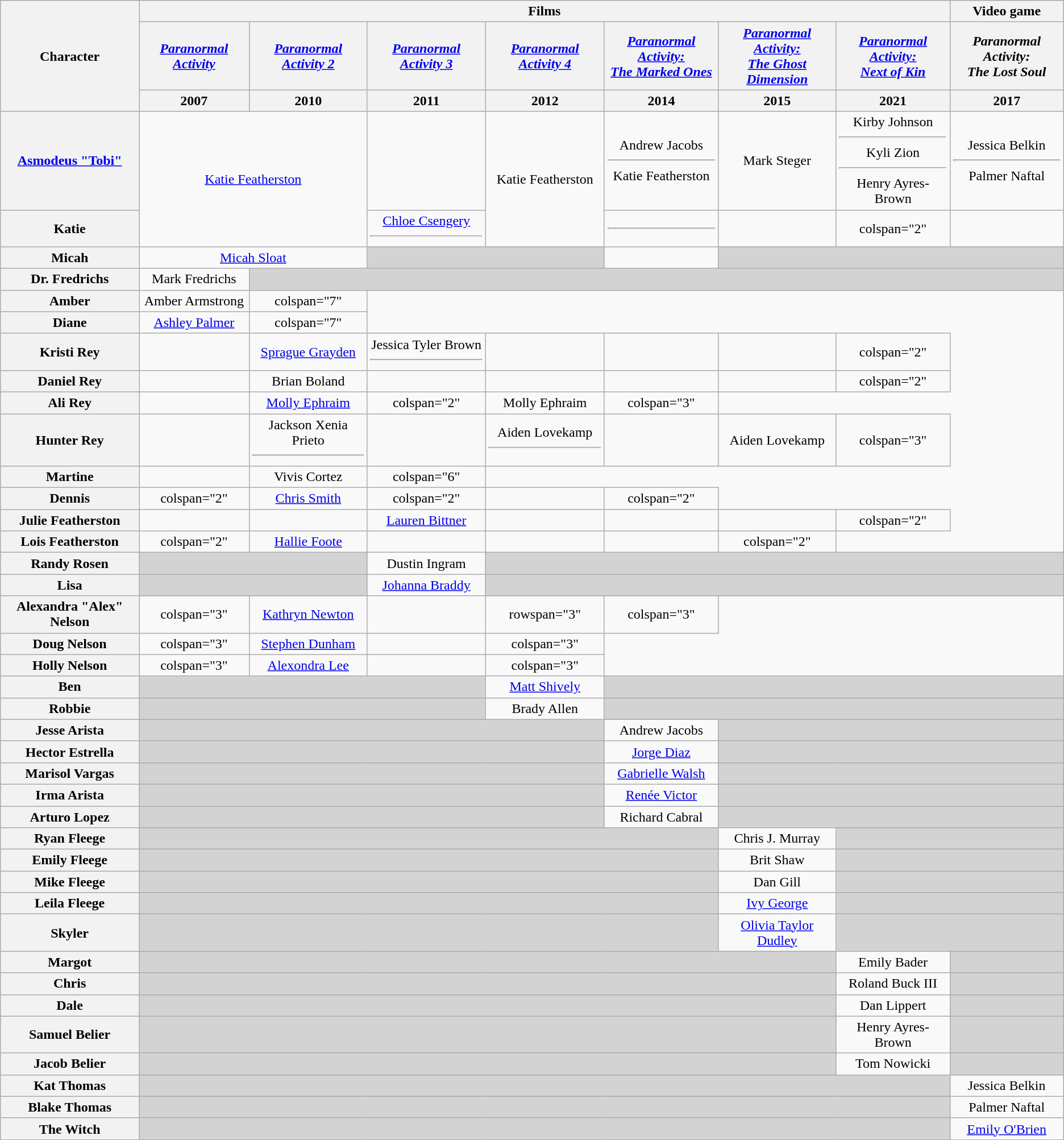<table class="wikitable" style="text-align:center;">
<tr>
<th rowspan="3">Character</th>
<th colspan="7">Films</th>
<th>Video game</th>
</tr>
<tr>
<th><em><a href='#'>Paranormal Activity</a></em></th>
<th><em><a href='#'>Paranormal Activity 2</a></em></th>
<th><em><a href='#'>Paranormal Activity 3</a></em></th>
<th><em><a href='#'>Paranormal Activity 4</a></em></th>
<th><em><a href='#'>Paranormal Activity:<br>The Marked Ones</a></em></th>
<th><em><a href='#'>Paranormal Activity:<br>The Ghost Dimension</a></em></th>
<th><em><a href='#'>Paranormal Activity:<br>Next of Kin</a></em></th>
<th><em>Paranormal Activity:<br>The Lost Soul</em></th>
</tr>
<tr>
<th>2007</th>
<th>2010</th>
<th>2011</th>
<th>2012</th>
<th>2014</th>
<th>2015</th>
<th>2021</th>
<th>2017</th>
</tr>
<tr>
<th><a href='#'>Asmodeus "Tobi"</a><br></th>
<td colspan="2" rowspan="2"><a href='#'>Katie Featherston</a></td>
<td></td>
<td rowspan="2">Katie Featherston</td>
<td>Andrew Jacobs<hr>Katie Featherston</td>
<td>Mark Steger</td>
<td>Kirby Johnson<hr>Kyli Zion<hr>Henry Ayres-Brown</td>
<td>Jessica Belkin<hr>Palmer Naftal</td>
</tr>
<tr>
<th>Katie</th>
<td><a href='#'>Chloe Csengery</a><hr></td>
<td><hr></td>
<td></td>
<td>colspan="2" </td>
</tr>
<tr>
<th>Micah</th>
<td colspan="2"><a href='#'>Micah Sloat</a></td>
<td colspan="2" style="background:lightgrey;"></td>
<td></td>
<td colspan="3" style="background:lightgrey;"></td>
</tr>
<tr>
<th>Dr. Fredrichs</th>
<td>Mark Fredrichs</td>
<td colspan="7" style="background:lightgrey;"></td>
</tr>
<tr>
<th>Amber</th>
<td>Amber Armstrong</td>
<td>colspan="7" </td>
</tr>
<tr>
<th>Diane</th>
<td><a href='#'>Ashley Palmer</a></td>
<td>colspan="7" </td>
</tr>
<tr>
<th>Kristi Rey</th>
<td></td>
<td><a href='#'>Sprague Grayden</a></td>
<td>Jessica Tyler Brown<hr></td>
<td></td>
<td></td>
<td></td>
<td>colspan="2" </td>
</tr>
<tr>
<th>Daniel Rey</th>
<td></td>
<td>Brian Boland</td>
<td></td>
<td></td>
<td></td>
<td></td>
<td>colspan="2" </td>
</tr>
<tr>
<th>Ali Rey</th>
<td></td>
<td><a href='#'>Molly Ephraim</a></td>
<td>colspan="2" </td>
<td>Molly Ephraim</td>
<td>colspan="3" </td>
</tr>
<tr>
<th>Hunter Rey<br></th>
<td></td>
<td>Jackson Xenia Prieto<hr></td>
<td></td>
<td>Aiden Lovekamp<hr></td>
<td></td>
<td>Aiden Lovekamp</td>
<td>colspan="3" </td>
</tr>
<tr>
<th>Martine</th>
<td></td>
<td>Vivis Cortez</td>
<td>colspan="6" </td>
</tr>
<tr>
<th>Dennis</th>
<td>colspan="2" </td>
<td><a href='#'>Chris Smith</a></td>
<td>colspan="2" </td>
<td></td>
<td>colspan="2" </td>
</tr>
<tr>
<th>Julie Featherston</th>
<td></td>
<td></td>
<td><a href='#'>Lauren Bittner</a></td>
<td></td>
<td></td>
<td></td>
<td>colspan="2" </td>
</tr>
<tr>
<th>Lois Featherston</th>
<td>colspan="2" </td>
<td><a href='#'>Hallie Foote</a></td>
<td></td>
<td></td>
<td></td>
<td>colspan="2" </td>
</tr>
<tr>
<th>Randy Rosen</th>
<td colspan="2" style="background:lightgrey;"></td>
<td>Dustin Ingram</td>
<td colspan="5" style="background:lightgrey;"></td>
</tr>
<tr>
<th>Lisa</th>
<td colspan="2" style="background:lightgrey;"></td>
<td><a href='#'>Johanna Braddy</a></td>
<td colspan="5" style="background:lightgrey;"></td>
</tr>
<tr>
<th>Alexandra "Alex" Nelson</th>
<td>colspan="3" </td>
<td><a href='#'>Kathryn Newton</a></td>
<td></td>
<td>rowspan="3" </td>
<td>colspan="3" </td>
</tr>
<tr>
<th>Doug Nelson</th>
<td>colspan="3" </td>
<td><a href='#'>Stephen Dunham</a></td>
<td></td>
<td>colspan="3" </td>
</tr>
<tr>
<th>Holly Nelson</th>
<td>colspan="3" </td>
<td><a href='#'>Alexondra Lee</a></td>
<td></td>
<td>colspan="3" </td>
</tr>
<tr>
<th>Ben</th>
<td colspan="3" style="background:lightgrey;"></td>
<td><a href='#'>Matt Shively</a></td>
<td colspan="4" style="background:lightgrey;"></td>
</tr>
<tr>
<th>Robbie</th>
<td colspan="3" style="background:lightgrey;"></td>
<td>Brady Allen</td>
<td colspan="4" style="background:lightgrey;"></td>
</tr>
<tr>
<th>Jesse Arista</th>
<td colspan="4" style="background:lightgrey;"></td>
<td>Andrew Jacobs</td>
<td colspan="3" style="background:lightgrey;"></td>
</tr>
<tr>
<th>Hector Estrella</th>
<td colspan="4" style="background:lightgrey;"></td>
<td><a href='#'>Jorge Diaz</a></td>
<td colspan="3" style="background:lightgrey;"></td>
</tr>
<tr>
<th>Marisol Vargas</th>
<td colspan="4" style="background:lightgrey;"></td>
<td><a href='#'>Gabrielle Walsh</a></td>
<td colspan="3" style="background:lightgrey;"></td>
</tr>
<tr>
<th>Irma Arista</th>
<td colspan="4" style="background:lightgrey;"></td>
<td><a href='#'>Renée Victor</a></td>
<td colspan="3" style="background:lightgrey;"></td>
</tr>
<tr>
<th>Arturo Lopez</th>
<td colspan="4" style="background:lightgrey;"></td>
<td>Richard Cabral</td>
<td colspan="3" style="background:lightgrey;"></td>
</tr>
<tr>
<th>Ryan Fleege</th>
<td colspan="5" style="background:lightgrey;"></td>
<td>Chris J. Murray</td>
<td colspan="2" style="background:lightgrey;"></td>
</tr>
<tr>
<th>Emily Fleege</th>
<td colspan="5" style="background:lightgrey;"></td>
<td>Brit Shaw</td>
<td colspan="2" style="background:lightgrey;"></td>
</tr>
<tr>
<th>Mike Fleege</th>
<td colspan="5" style="background:lightgrey;"></td>
<td>Dan Gill</td>
<td colspan="2" style="background:lightgrey;"></td>
</tr>
<tr>
<th>Leila Fleege</th>
<td colspan="5" style="background:lightgrey;"></td>
<td><a href='#'>Ivy George</a></td>
<td colspan="2" style="background:lightgrey;"></td>
</tr>
<tr>
<th>Skyler</th>
<td colspan="5" style="background:lightgrey;"></td>
<td><a href='#'>Olivia Taylor Dudley</a></td>
<td colspan="2" style="background:lightgrey;"></td>
</tr>
<tr>
<th>Margot</th>
<td colspan="6" style="background:lightgrey;"></td>
<td>Emily Bader</td>
<td style="background:lightgrey;"></td>
</tr>
<tr>
<th>Chris</th>
<td colspan="6" style="background:lightgrey;"></td>
<td>Roland Buck III</td>
<td style="background:lightgrey;"></td>
</tr>
<tr>
<th>Dale</th>
<td colspan="6" style="background:lightgrey;"></td>
<td>Dan Lippert</td>
<td style="background:lightgrey;"></td>
</tr>
<tr>
<th>Samuel Belier</th>
<td colspan="6" style="background:lightgrey;"></td>
<td>Henry Ayres-Brown</td>
<td style="background:lightgrey;"></td>
</tr>
<tr>
<th>Jacob Belier</th>
<td colspan="6" style="background:lightgrey;"></td>
<td>Tom Nowicki</td>
<td style="background:lightgrey;"></td>
</tr>
<tr>
<th>Kat Thomas</th>
<td colspan="7" style="background:lightgrey;"></td>
<td>Jessica Belkin</td>
</tr>
<tr>
<th>Blake Thomas</th>
<td colspan="7" style="background:lightgrey;"></td>
<td>Palmer Naftal</td>
</tr>
<tr>
<th>The Witch</th>
<td colspan="7" style="background:lightgrey;"></td>
<td><a href='#'>Emily O'Brien</a></td>
</tr>
</table>
